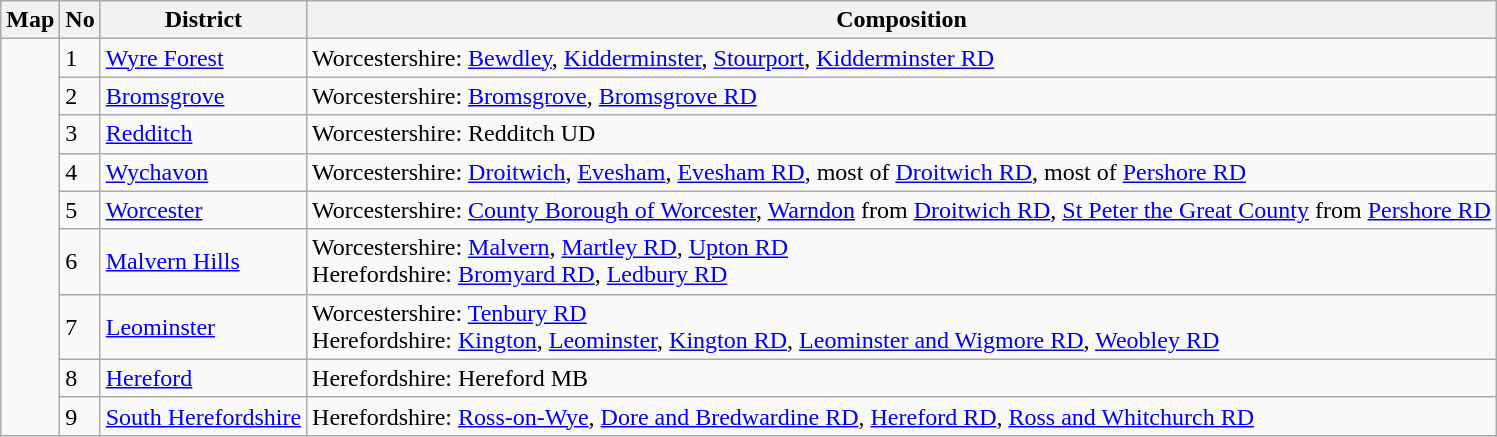<table class="wikitable">
<tr>
<th>Map</th>
<th>No</th>
<th>District</th>
<th>Composition</th>
</tr>
<tr>
<td rowspan=9></td>
<td>1</td>
<td><a href='#'>Wyre Forest</a></td>
<td>Worcestershire: <a href='#'>Bewdley</a>, <a href='#'>Kidderminster</a>, <a href='#'>Stourport</a>, <a href='#'>Kidderminster RD</a></td>
</tr>
<tr>
<td>2</td>
<td><a href='#'>Bromsgrove</a></td>
<td>Worcestershire: <a href='#'>Bromsgrove</a>, <a href='#'>Bromsgrove RD</a></td>
</tr>
<tr>
<td>3</td>
<td><a href='#'>Redditch</a></td>
<td>Worcestershire: Redditch UD</td>
</tr>
<tr>
<td>4</td>
<td><a href='#'>Wychavon</a></td>
<td>Worcestershire: <a href='#'>Droitwich</a>, <a href='#'>Evesham</a>, <a href='#'>Evesham RD</a>, most of <a href='#'>Droitwich RD</a>, most of <a href='#'>Pershore RD</a></td>
</tr>
<tr>
<td>5</td>
<td><a href='#'>Worcester</a></td>
<td>Worcestershire: <a href='#'>County Borough of Worcester</a>, <a href='#'>Warndon</a> from <a href='#'>Droitwich RD</a>, <a href='#'>St Peter the Great County</a> from <a href='#'>Pershore RD</a></td>
</tr>
<tr>
<td>6</td>
<td><a href='#'>Malvern Hills</a></td>
<td>Worcestershire: <a href='#'>Malvern</a>, <a href='#'>Martley RD</a>, <a href='#'>Upton RD</a><br>Herefordshire: <a href='#'>Bromyard RD</a>, <a href='#'>Ledbury RD</a></td>
</tr>
<tr>
<td>7</td>
<td><a href='#'>Leominster</a></td>
<td>Worcestershire: <a href='#'>Tenbury RD</a><br>Herefordshire: <a href='#'>Kington</a>, <a href='#'>Leominster</a>, <a href='#'>Kington RD</a>, <a href='#'>Leominster and Wigmore RD</a>, <a href='#'>Weobley RD</a></td>
</tr>
<tr>
<td>8</td>
<td><a href='#'>Hereford</a></td>
<td>Herefordshire: Hereford MB</td>
</tr>
<tr>
<td>9</td>
<td><a href='#'>South Herefordshire</a></td>
<td>Herefordshire: <a href='#'>Ross-on-Wye</a>, <a href='#'>Dore and Bredwardine RD</a>, <a href='#'>Hereford RD</a>, <a href='#'>Ross and Whitchurch RD</a></td>
</tr>
</table>
